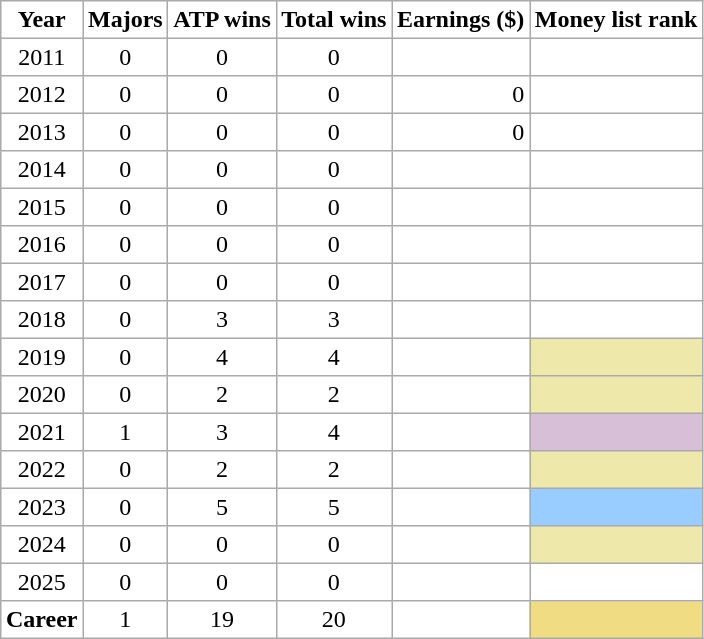<table cellpadding=3 cellspacing=0 border=1 style=font-size:100%;border:#aaa;solid:1;border-collapse:collapse;text-align:center>
<tr>
<th>Year</th>
<th>Majors</th>
<th>ATP wins</th>
<th>Total wins</th>
<th>Earnings ($)</th>
<th>Money list rank</th>
</tr>
<tr>
<td>2011</td>
<td>0</td>
<td>0</td>
<td>0</td>
<td align=right> </td>
<td></td>
</tr>
<tr>
<td>2012</td>
<td>0</td>
<td>0</td>
<td>0</td>
<td align=right>0</td>
<td></td>
</tr>
<tr>
<td>2013</td>
<td>0</td>
<td>0</td>
<td>0</td>
<td align=right>0</td>
<td></td>
</tr>
<tr>
<td>2014</td>
<td>0</td>
<td>0</td>
<td>0</td>
<td align=right> </td>
<td></td>
</tr>
<tr>
<td>2015</td>
<td>0</td>
<td>0</td>
<td>0</td>
<td align=right> </td>
<td></td>
</tr>
<tr>
<td>2016</td>
<td>0</td>
<td>0</td>
<td>0</td>
<td align=right> </td>
<td></td>
</tr>
<tr>
<td>2017</td>
<td>0</td>
<td>0</td>
<td>0</td>
<td align=right> </td>
<td></td>
</tr>
<tr>
<td>2018</td>
<td>0</td>
<td>3</td>
<td>3</td>
<td align=right> </td>
<td></td>
</tr>
<tr>
<td>2019</td>
<td>0</td>
<td>4</td>
<td>4</td>
<td align=right> </td>
<td style=background:#eee8aa></td>
</tr>
<tr>
<td>2020</td>
<td>0</td>
<td>2</td>
<td>2</td>
<td align=right> </td>
<td style=background:#eee8aa></td>
</tr>
<tr>
<td>2021</td>
<td>1</td>
<td>3</td>
<td>4</td>
<td align=right> </td>
<td style=background:thistle></td>
</tr>
<tr>
<td>2022</td>
<td>0</td>
<td>2</td>
<td>2</td>
<td align=right> </td>
<td style=background:#eee8aa></td>
</tr>
<tr>
<td>2023</td>
<td>0</td>
<td>5</td>
<td>5</td>
<td align=right> </td>
<td style=background:#99ccff;></td>
</tr>
<tr>
<td>2024</td>
<td>0</td>
<td>0</td>
<td>0</td>
<td align=right></td>
<td style=background:#eee8aa></td>
</tr>
<tr>
<td>2025</td>
<td>0</td>
<td>0</td>
<td>0</td>
<td align=right></td>
<td></td>
</tr>
<tr>
<td><strong>Career</strong></td>
<td>1</td>
<td>19</td>
<td>20</td>
<td></td>
<td bgcolor=f0dc82></td>
</tr>
</table>
